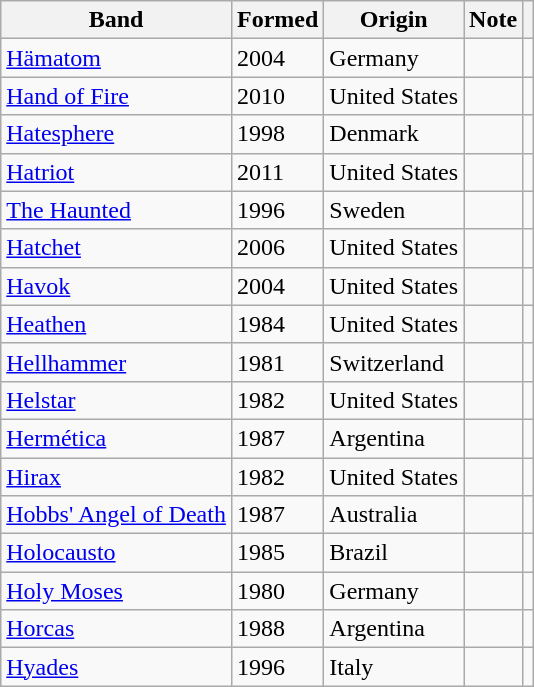<table class="wikitable sortable">
<tr>
<th>Band</th>
<th>Formed</th>
<th>Origin</th>
<th class=unsortable>Note</th>
<th></th>
</tr>
<tr>
<td><a href='#'>Hämatom</a></td>
<td>2004</td>
<td>Germany</td>
<td></td>
<td></td>
</tr>
<tr>
<td><a href='#'>Hand of Fire</a></td>
<td>2010</td>
<td>United States</td>
<td></td>
<td></td>
</tr>
<tr>
<td><a href='#'>Hatesphere</a></td>
<td>1998</td>
<td>Denmark</td>
<td></td>
<td></td>
</tr>
<tr>
<td><a href='#'>Hatriot</a></td>
<td>2011</td>
<td>United States</td>
<td></td>
<td></td>
</tr>
<tr>
<td><a href='#'>The Haunted</a></td>
<td>1996</td>
<td>Sweden</td>
<td></td>
<td></td>
</tr>
<tr>
<td><a href='#'>Hatchet</a></td>
<td>2006</td>
<td>United States</td>
<td></td>
<td></td>
</tr>
<tr>
<td><a href='#'>Havok</a></td>
<td>2004</td>
<td>United States</td>
<td></td>
<td></td>
</tr>
<tr>
<td><a href='#'>Heathen</a></td>
<td>1984</td>
<td>United States</td>
<td></td>
<td></td>
</tr>
<tr>
<td><a href='#'>Hellhammer</a></td>
<td>1981</td>
<td>Switzerland</td>
<td></td>
<td></td>
</tr>
<tr>
<td><a href='#'>Helstar</a></td>
<td>1982</td>
<td>United States</td>
<td></td>
<td></td>
</tr>
<tr>
<td><a href='#'>Hermética</a></td>
<td>1987</td>
<td>Argentina</td>
<td></td>
<td></td>
</tr>
<tr>
<td><a href='#'>Hirax</a></td>
<td>1982</td>
<td>United States</td>
<td></td>
<td></td>
</tr>
<tr>
<td><a href='#'>Hobbs' Angel of Death</a></td>
<td>1987</td>
<td>Australia</td>
<td></td>
<td></td>
</tr>
<tr>
<td><a href='#'>Holocausto</a></td>
<td>1985</td>
<td>Brazil</td>
<td></td>
<td></td>
</tr>
<tr>
<td><a href='#'>Holy Moses</a></td>
<td>1980</td>
<td>Germany</td>
<td></td>
<td></td>
</tr>
<tr>
<td><a href='#'>Horcas</a></td>
<td>1988</td>
<td>Argentina</td>
<td></td>
<td></td>
</tr>
<tr>
<td><a href='#'>Hyades</a></td>
<td>1996</td>
<td>Italy</td>
<td></td>
<td></td>
</tr>
</table>
